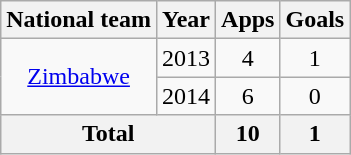<table class="wikitable" style="text-align:center">
<tr>
<th>National team</th>
<th>Year</th>
<th>Apps</th>
<th>Goals</th>
</tr>
<tr>
<td rowspan="2"><a href='#'>Zimbabwe</a></td>
<td>2013</td>
<td>4</td>
<td>1</td>
</tr>
<tr>
<td>2014</td>
<td>6</td>
<td>0</td>
</tr>
<tr>
<th colspan=2>Total</th>
<th>10</th>
<th>1</th>
</tr>
</table>
